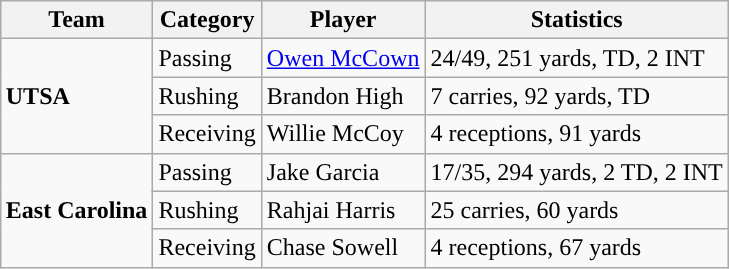<table class="wikitable" style="float: right;">
<tr>
<th>Team</th>
<th>Category</th>
<th>Player</th>
<th>Statistics</th>
</tr>
<tr>
<td rowspan=3><strong>UTSA</strong></td>
<td>Passing</td>
<td><a href='#'>Owen McCown</a></td>
<td>24/49, 251 yards, TD, 2 INT</td>
</tr>
<tr>
<td>Rushing</td>
<td>Brandon High</td>
<td>7 carries, 92 yards, TD</td>
</tr>
<tr>
<td>Receiving</td>
<td>Willie McCoy</td>
<td>4 receptions, 91 yards</td>
</tr>
<tr>
<td rowspan=3><strong>East Carolina</strong></td>
<td>Passing</td>
<td>Jake Garcia</td>
<td>17/35, 294 yards, 2 TD, 2 INT</td>
</tr>
<tr>
<td>Rushing</td>
<td>Rahjai Harris</td>
<td>25 carries, 60 yards</td>
</tr>
<tr>
<td>Receiving</td>
<td>Chase Sowell</td>
<td>4 receptions, 67 yards</td>
</tr>
</table>
